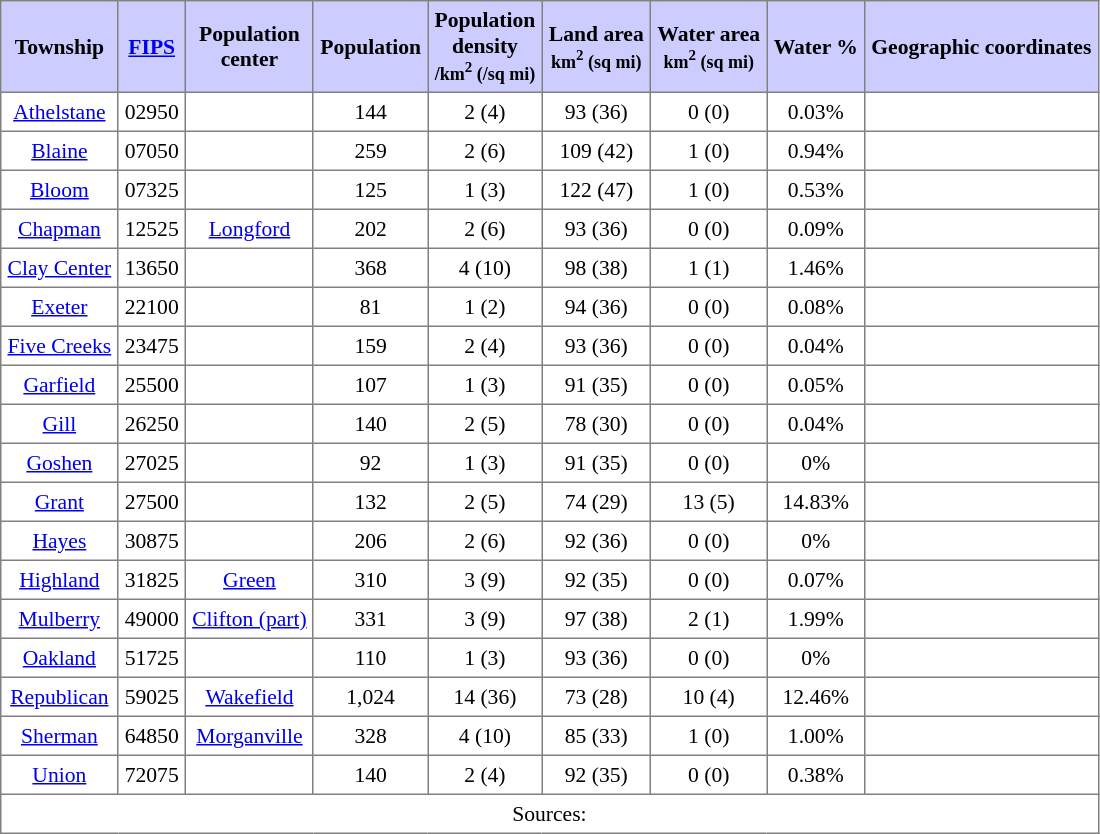<table class="toccolours" border=1 cellspacing=0 cellpadding=4 style="text-align:center; border-collapse:collapse; font-size:90%;">
<tr style="background:#ccccff">
<th>Township</th>
<th><a href='#'>FIPS</a></th>
<th>Population<br>center</th>
<th>Population</th>
<th>Population<br>density<br><small>/km<sup>2</sup> (/sq mi)</small></th>
<th>Land area<br><small>km<sup>2</sup> (sq mi)</small></th>
<th>Water area<br><small>km<sup>2</sup> (sq mi)</small></th>
<th>Water %</th>
<th>Geographic coordinates</th>
</tr>
<tr>
<td><a href='#'>Athelstane</a></td>
<td>02950</td>
<td></td>
<td>144</td>
<td>2 (4)</td>
<td>93 (36)</td>
<td>0 (0)</td>
<td>0.03%</td>
<td></td>
</tr>
<tr>
<td><a href='#'>Blaine</a></td>
<td>07050</td>
<td></td>
<td>259</td>
<td>2 (6)</td>
<td>109 (42)</td>
<td>1 (0)</td>
<td>0.94%</td>
<td></td>
</tr>
<tr>
<td><a href='#'>Bloom</a></td>
<td>07325</td>
<td></td>
<td>125</td>
<td>1 (3)</td>
<td>122 (47)</td>
<td>1 (0)</td>
<td>0.53%</td>
<td></td>
</tr>
<tr>
<td><a href='#'>Chapman</a></td>
<td>12525</td>
<td><a href='#'>Longford</a></td>
<td>202</td>
<td>2 (6)</td>
<td>93 (36)</td>
<td>0 (0)</td>
<td>0.09%</td>
<td></td>
</tr>
<tr>
<td><a href='#'>Clay Center</a></td>
<td>13650</td>
<td></td>
<td>368</td>
<td>4 (10)</td>
<td>98 (38)</td>
<td>1 (1)</td>
<td>1.46%</td>
<td></td>
</tr>
<tr>
<td><a href='#'>Exeter</a></td>
<td>22100</td>
<td></td>
<td>81</td>
<td>1 (2)</td>
<td>94 (36)</td>
<td>0 (0)</td>
<td>0.08%</td>
<td></td>
</tr>
<tr>
<td><a href='#'>Five Creeks</a></td>
<td>23475</td>
<td></td>
<td>159</td>
<td>2 (4)</td>
<td>93 (36)</td>
<td>0 (0)</td>
<td>0.04%</td>
<td></td>
</tr>
<tr>
<td><a href='#'>Garfield</a></td>
<td>25500</td>
<td></td>
<td>107</td>
<td>1 (3)</td>
<td>91 (35)</td>
<td>0 (0)</td>
<td>0.05%</td>
<td></td>
</tr>
<tr>
<td><a href='#'>Gill</a></td>
<td>26250</td>
<td></td>
<td>140</td>
<td>2 (5)</td>
<td>78 (30)</td>
<td>0 (0)</td>
<td>0.04%</td>
<td></td>
</tr>
<tr>
<td><a href='#'>Goshen</a></td>
<td>27025</td>
<td></td>
<td>92</td>
<td>1 (3)</td>
<td>91 (35)</td>
<td>0 (0)</td>
<td>0%</td>
<td></td>
</tr>
<tr>
<td><a href='#'>Grant</a></td>
<td>27500</td>
<td></td>
<td>132</td>
<td>2 (5)</td>
<td>74 (29)</td>
<td>13 (5)</td>
<td>14.83%</td>
<td></td>
</tr>
<tr>
<td><a href='#'>Hayes</a></td>
<td>30875</td>
<td></td>
<td>206</td>
<td>2 (6)</td>
<td>92 (36)</td>
<td>0 (0)</td>
<td>0%</td>
<td></td>
</tr>
<tr>
<td><a href='#'>Highland</a></td>
<td>31825</td>
<td><a href='#'>Green</a></td>
<td>310</td>
<td>3 (9)</td>
<td>92 (35)</td>
<td>0 (0)</td>
<td>0.07%</td>
<td></td>
</tr>
<tr>
<td><a href='#'>Mulberry</a></td>
<td>49000</td>
<td><a href='#'>Clifton (part)</a></td>
<td>331</td>
<td>3 (9)</td>
<td>97 (38)</td>
<td>2 (1)</td>
<td>1.99%</td>
<td></td>
</tr>
<tr>
<td><a href='#'>Oakland</a></td>
<td>51725</td>
<td></td>
<td>110</td>
<td>1 (3)</td>
<td>93 (36)</td>
<td>0 (0)</td>
<td>0%</td>
<td></td>
</tr>
<tr>
<td><a href='#'>Republican</a></td>
<td>59025</td>
<td><a href='#'>Wakefield</a></td>
<td>1,024</td>
<td>14 (36)</td>
<td>73 (28)</td>
<td>10 (4)</td>
<td>12.46%</td>
<td></td>
</tr>
<tr>
<td><a href='#'>Sherman</a></td>
<td>64850</td>
<td><a href='#'>Morganville</a></td>
<td>328</td>
<td>4 (10)</td>
<td>85 (33)</td>
<td>1 (0)</td>
<td>1.00%</td>
<td></td>
</tr>
<tr>
<td><a href='#'>Union</a></td>
<td>72075</td>
<td></td>
<td>140</td>
<td>2 (4)</td>
<td>92 (35)</td>
<td>0 (0)</td>
<td>0.38%</td>
<td></td>
</tr>
<tr>
<td colspan=9>Sources: </td>
</tr>
</table>
